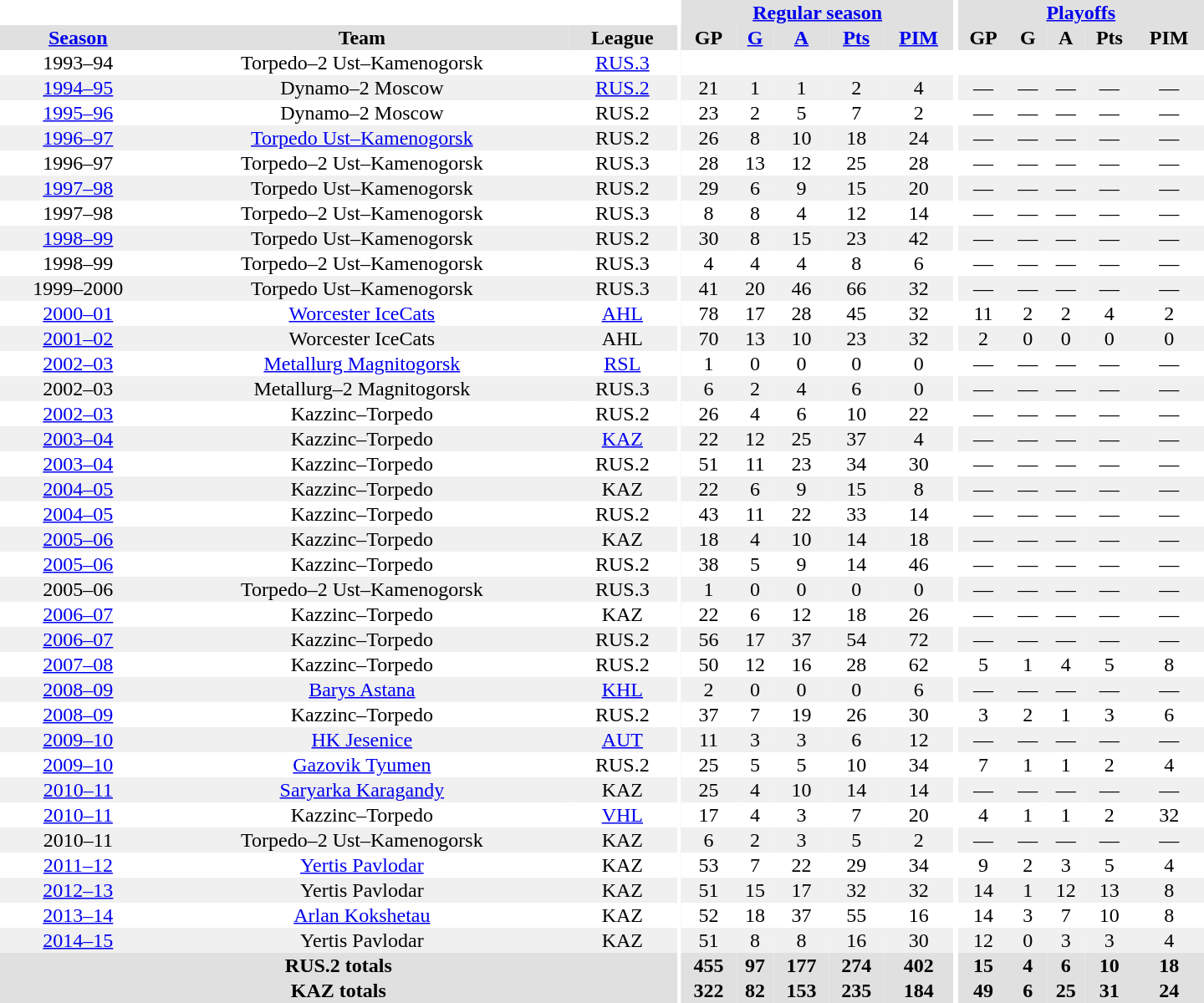<table border="0" cellpadding="1" cellspacing="0" style="text-align:center; width:60em">
<tr bgcolor="#e0e0e0">
<th colspan="3" bgcolor="#ffffff"></th>
<th rowspan="99" bgcolor="#ffffff"></th>
<th colspan="5"><a href='#'>Regular season</a></th>
<th rowspan="99" bgcolor="#ffffff"></th>
<th colspan="5"><a href='#'>Playoffs</a></th>
</tr>
<tr bgcolor="#e0e0e0">
<th><a href='#'>Season</a></th>
<th>Team</th>
<th>League</th>
<th>GP</th>
<th><a href='#'>G</a></th>
<th><a href='#'>A</a></th>
<th><a href='#'>Pts</a></th>
<th><a href='#'>PIM</a></th>
<th>GP</th>
<th>G</th>
<th>A</th>
<th>Pts</th>
<th>PIM</th>
</tr>
<tr>
<td>1993–94</td>
<td>Torpedo–2 Ust–Kamenogorsk</td>
<td><a href='#'>RUS.3</a></td>
<td></td>
<td></td>
<td></td>
<td></td>
<td></td>
<td></td>
<td></td>
<td></td>
<td></td>
<td></td>
</tr>
<tr bgcolor="#f0f0f0">
<td><a href='#'>1994–95</a></td>
<td>Dynamo–2 Moscow</td>
<td><a href='#'>RUS.2</a></td>
<td>21</td>
<td>1</td>
<td>1</td>
<td>2</td>
<td>4</td>
<td>—</td>
<td>—</td>
<td>—</td>
<td>—</td>
<td>—</td>
</tr>
<tr>
<td><a href='#'>1995–96</a></td>
<td>Dynamo–2 Moscow</td>
<td>RUS.2</td>
<td>23</td>
<td>2</td>
<td>5</td>
<td>7</td>
<td>2</td>
<td>—</td>
<td>—</td>
<td>—</td>
<td>—</td>
<td>—</td>
</tr>
<tr bgcolor="#f0f0f0">
<td><a href='#'>1996–97</a></td>
<td><a href='#'>Torpedo Ust–Kamenogorsk</a></td>
<td>RUS.2</td>
<td>26</td>
<td>8</td>
<td>10</td>
<td>18</td>
<td>24</td>
<td>—</td>
<td>—</td>
<td>—</td>
<td>—</td>
<td>—</td>
</tr>
<tr>
<td>1996–97</td>
<td>Torpedo–2 Ust–Kamenogorsk</td>
<td>RUS.3</td>
<td>28</td>
<td>13</td>
<td>12</td>
<td>25</td>
<td>28</td>
<td>—</td>
<td>—</td>
<td>—</td>
<td>—</td>
<td>—</td>
</tr>
<tr bgcolor="#f0f0f0">
<td><a href='#'>1997–98</a></td>
<td>Torpedo Ust–Kamenogorsk</td>
<td>RUS.2</td>
<td>29</td>
<td>6</td>
<td>9</td>
<td>15</td>
<td>20</td>
<td>—</td>
<td>—</td>
<td>—</td>
<td>—</td>
<td>—</td>
</tr>
<tr>
<td>1997–98</td>
<td>Torpedo–2 Ust–Kamenogorsk</td>
<td>RUS.3</td>
<td>8</td>
<td>8</td>
<td>4</td>
<td>12</td>
<td>14</td>
<td>—</td>
<td>—</td>
<td>—</td>
<td>—</td>
<td>—</td>
</tr>
<tr bgcolor="#f0f0f0">
<td><a href='#'>1998–99</a></td>
<td>Torpedo Ust–Kamenogorsk</td>
<td>RUS.2</td>
<td>30</td>
<td>8</td>
<td>15</td>
<td>23</td>
<td>42</td>
<td>—</td>
<td>—</td>
<td>—</td>
<td>—</td>
<td>—</td>
</tr>
<tr>
<td>1998–99</td>
<td>Torpedo–2 Ust–Kamenogorsk</td>
<td>RUS.3</td>
<td>4</td>
<td>4</td>
<td>4</td>
<td>8</td>
<td>6</td>
<td>—</td>
<td>—</td>
<td>—</td>
<td>—</td>
<td>—</td>
</tr>
<tr bgcolor="#f0f0f0">
<td>1999–2000</td>
<td>Torpedo Ust–Kamenogorsk</td>
<td>RUS.3</td>
<td>41</td>
<td>20</td>
<td>46</td>
<td>66</td>
<td>32</td>
<td>—</td>
<td>—</td>
<td>—</td>
<td>—</td>
<td>—</td>
</tr>
<tr>
<td><a href='#'>2000–01</a></td>
<td><a href='#'>Worcester IceCats</a></td>
<td><a href='#'>AHL</a></td>
<td>78</td>
<td>17</td>
<td>28</td>
<td>45</td>
<td>32</td>
<td>11</td>
<td>2</td>
<td>2</td>
<td>4</td>
<td>2</td>
</tr>
<tr bgcolor="#f0f0f0">
<td><a href='#'>2001–02</a></td>
<td>Worcester IceCats</td>
<td>AHL</td>
<td>70</td>
<td>13</td>
<td>10</td>
<td>23</td>
<td>32</td>
<td>2</td>
<td>0</td>
<td>0</td>
<td>0</td>
<td>0</td>
</tr>
<tr>
<td><a href='#'>2002–03</a></td>
<td><a href='#'>Metallurg Magnitogorsk</a></td>
<td><a href='#'>RSL</a></td>
<td>1</td>
<td>0</td>
<td>0</td>
<td>0</td>
<td>0</td>
<td>—</td>
<td>—</td>
<td>—</td>
<td>—</td>
<td>—</td>
</tr>
<tr bgcolor="#f0f0f0">
<td>2002–03</td>
<td>Metallurg–2 Magnitogorsk</td>
<td>RUS.3</td>
<td>6</td>
<td>2</td>
<td>4</td>
<td>6</td>
<td>0</td>
<td>—</td>
<td>—</td>
<td>—</td>
<td>—</td>
<td>—</td>
</tr>
<tr>
<td><a href='#'>2002–03</a></td>
<td>Kazzinc–Torpedo</td>
<td>RUS.2</td>
<td>26</td>
<td>4</td>
<td>6</td>
<td>10</td>
<td>22</td>
<td>—</td>
<td>—</td>
<td>—</td>
<td>—</td>
<td>—</td>
</tr>
<tr bgcolor="#f0f0f0">
<td><a href='#'>2003–04</a></td>
<td>Kazzinc–Torpedo</td>
<td><a href='#'>KAZ</a></td>
<td>22</td>
<td>12</td>
<td>25</td>
<td>37</td>
<td>4</td>
<td>—</td>
<td>—</td>
<td>—</td>
<td>—</td>
<td>—</td>
</tr>
<tr>
<td><a href='#'>2003–04</a></td>
<td>Kazzinc–Torpedo</td>
<td>RUS.2</td>
<td>51</td>
<td>11</td>
<td>23</td>
<td>34</td>
<td>30</td>
<td>—</td>
<td>—</td>
<td>—</td>
<td>—</td>
<td>—</td>
</tr>
<tr bgcolor="#f0f0f0">
<td><a href='#'>2004–05</a></td>
<td>Kazzinc–Torpedo</td>
<td>KAZ</td>
<td>22</td>
<td>6</td>
<td>9</td>
<td>15</td>
<td>8</td>
<td>—</td>
<td>—</td>
<td>—</td>
<td>—</td>
<td>—</td>
</tr>
<tr>
<td><a href='#'>2004–05</a></td>
<td>Kazzinc–Torpedo</td>
<td>RUS.2</td>
<td>43</td>
<td>11</td>
<td>22</td>
<td>33</td>
<td>14</td>
<td>—</td>
<td>—</td>
<td>—</td>
<td>—</td>
<td>—</td>
</tr>
<tr bgcolor="#f0f0f0">
<td><a href='#'>2005–06</a></td>
<td>Kazzinc–Torpedo</td>
<td>KAZ</td>
<td>18</td>
<td>4</td>
<td>10</td>
<td>14</td>
<td>18</td>
<td>—</td>
<td>—</td>
<td>—</td>
<td>—</td>
<td>—</td>
</tr>
<tr>
<td><a href='#'>2005–06</a></td>
<td>Kazzinc–Torpedo</td>
<td>RUS.2</td>
<td>38</td>
<td>5</td>
<td>9</td>
<td>14</td>
<td>46</td>
<td>—</td>
<td>—</td>
<td>—</td>
<td>—</td>
<td>—</td>
</tr>
<tr bgcolor="#f0f0f0">
<td>2005–06</td>
<td>Torpedo–2 Ust–Kamenogorsk</td>
<td>RUS.3</td>
<td>1</td>
<td>0</td>
<td>0</td>
<td>0</td>
<td>0</td>
<td>—</td>
<td>—</td>
<td>—</td>
<td>—</td>
<td>—</td>
</tr>
<tr>
<td><a href='#'>2006–07</a></td>
<td>Kazzinc–Torpedo</td>
<td>KAZ</td>
<td>22</td>
<td>6</td>
<td>12</td>
<td>18</td>
<td>26</td>
<td>—</td>
<td>—</td>
<td>—</td>
<td>—</td>
<td>—</td>
</tr>
<tr bgcolor="#f0f0f0">
<td><a href='#'>2006–07</a></td>
<td>Kazzinc–Torpedo</td>
<td>RUS.2</td>
<td>56</td>
<td>17</td>
<td>37</td>
<td>54</td>
<td>72</td>
<td>—</td>
<td>—</td>
<td>—</td>
<td>—</td>
<td>—</td>
</tr>
<tr>
<td><a href='#'>2007–08</a></td>
<td>Kazzinc–Torpedo</td>
<td>RUS.2</td>
<td>50</td>
<td>12</td>
<td>16</td>
<td>28</td>
<td>62</td>
<td>5</td>
<td>1</td>
<td>4</td>
<td>5</td>
<td>8</td>
</tr>
<tr bgcolor="#f0f0f0">
<td><a href='#'>2008–09</a></td>
<td><a href='#'>Barys Astana</a></td>
<td><a href='#'>KHL</a></td>
<td>2</td>
<td>0</td>
<td>0</td>
<td>0</td>
<td>6</td>
<td>—</td>
<td>—</td>
<td>—</td>
<td>—</td>
<td>—</td>
</tr>
<tr>
<td><a href='#'>2008–09</a></td>
<td>Kazzinc–Torpedo</td>
<td>RUS.2</td>
<td>37</td>
<td>7</td>
<td>19</td>
<td>26</td>
<td>30</td>
<td>3</td>
<td>2</td>
<td>1</td>
<td>3</td>
<td>6</td>
</tr>
<tr bgcolor="#f0f0f0">
<td><a href='#'>2009–10</a></td>
<td><a href='#'>HK Jesenice</a></td>
<td><a href='#'>AUT</a></td>
<td>11</td>
<td>3</td>
<td>3</td>
<td>6</td>
<td>12</td>
<td>—</td>
<td>—</td>
<td>—</td>
<td>—</td>
<td>—</td>
</tr>
<tr>
<td><a href='#'>2009–10</a></td>
<td><a href='#'>Gazovik Tyumen</a></td>
<td>RUS.2</td>
<td>25</td>
<td>5</td>
<td>5</td>
<td>10</td>
<td>34</td>
<td>7</td>
<td>1</td>
<td>1</td>
<td>2</td>
<td>4</td>
</tr>
<tr bgcolor="#f0f0f0">
<td><a href='#'>2010–11</a></td>
<td><a href='#'>Saryarka Karagandy</a></td>
<td>KAZ</td>
<td>25</td>
<td>4</td>
<td>10</td>
<td>14</td>
<td>14</td>
<td>—</td>
<td>—</td>
<td>—</td>
<td>—</td>
<td>—</td>
</tr>
<tr>
<td><a href='#'>2010–11</a></td>
<td>Kazzinc–Torpedo</td>
<td><a href='#'>VHL</a></td>
<td>17</td>
<td>4</td>
<td>3</td>
<td>7</td>
<td>20</td>
<td>4</td>
<td>1</td>
<td>1</td>
<td>2</td>
<td>32</td>
</tr>
<tr bgcolor="#f0f0f0">
<td>2010–11</td>
<td>Torpedo–2 Ust–Kamenogorsk</td>
<td>KAZ</td>
<td>6</td>
<td>2</td>
<td>3</td>
<td>5</td>
<td>2</td>
<td>—</td>
<td>—</td>
<td>—</td>
<td>—</td>
<td>—</td>
</tr>
<tr>
<td><a href='#'>2011–12</a></td>
<td><a href='#'>Yertis Pavlodar</a></td>
<td>KAZ</td>
<td>53</td>
<td>7</td>
<td>22</td>
<td>29</td>
<td>34</td>
<td>9</td>
<td>2</td>
<td>3</td>
<td>5</td>
<td>4</td>
</tr>
<tr bgcolor="#f0f0f0">
<td><a href='#'>2012–13</a></td>
<td>Yertis Pavlodar</td>
<td>KAZ</td>
<td>51</td>
<td>15</td>
<td>17</td>
<td>32</td>
<td>32</td>
<td>14</td>
<td>1</td>
<td>12</td>
<td>13</td>
<td>8</td>
</tr>
<tr>
<td><a href='#'>2013–14</a></td>
<td><a href='#'>Arlan Kokshetau</a></td>
<td>KAZ</td>
<td>52</td>
<td>18</td>
<td>37</td>
<td>55</td>
<td>16</td>
<td>14</td>
<td>3</td>
<td>7</td>
<td>10</td>
<td>8</td>
</tr>
<tr bgcolor="#f0f0f0">
<td><a href='#'>2014–15</a></td>
<td>Yertis Pavlodar</td>
<td>KAZ</td>
<td>51</td>
<td>8</td>
<td>8</td>
<td>16</td>
<td>30</td>
<td>12</td>
<td>0</td>
<td>3</td>
<td>3</td>
<td>4</td>
</tr>
<tr bgcolor="#e0e0e0">
<th colspan="3">RUS.2 totals</th>
<th>455</th>
<th>97</th>
<th>177</th>
<th>274</th>
<th>402</th>
<th>15</th>
<th>4</th>
<th>6</th>
<th>10</th>
<th>18</th>
</tr>
<tr bgcolor="#e0e0e0">
<th colspan="3">KAZ totals</th>
<th>322</th>
<th>82</th>
<th>153</th>
<th>235</th>
<th>184</th>
<th>49</th>
<th>6</th>
<th>25</th>
<th>31</th>
<th>24</th>
</tr>
</table>
